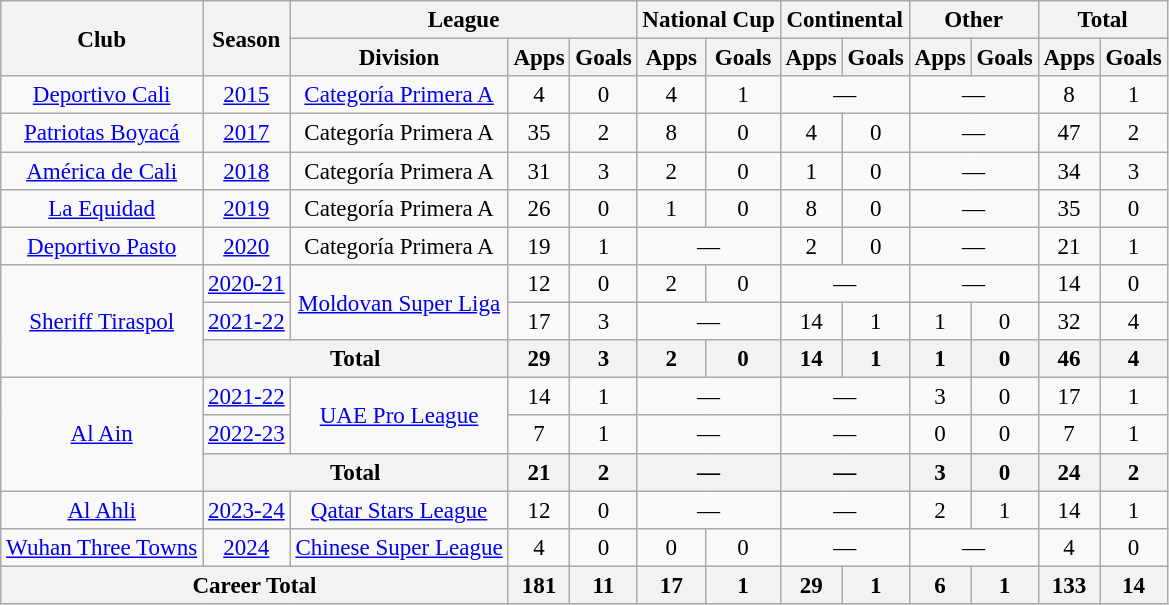<table class="wikitable" style="text-align: center; font-size:96%">
<tr>
<th rowspan="2">Club</th>
<th rowspan="2">Season</th>
<th colspan="3">League</th>
<th colspan="2">National Cup</th>
<th colspan="2">Continental</th>
<th colspan="2">Other</th>
<th colspan="2">Total</th>
</tr>
<tr>
<th>Division</th>
<th>Apps</th>
<th>Goals</th>
<th>Apps</th>
<th>Goals</th>
<th>Apps</th>
<th>Goals</th>
<th>Apps</th>
<th>Goals</th>
<th>Apps</th>
<th>Goals</th>
</tr>
<tr>
<td><a href='#'>Deportivo Cali</a></td>
<td><a href='#'>2015</a></td>
<td><a href='#'>Categoría Primera A</a></td>
<td>4</td>
<td>0</td>
<td>4</td>
<td>1</td>
<td colspan="2">—</td>
<td colspan="2">—</td>
<td>8</td>
<td>1</td>
</tr>
<tr>
<td><a href='#'>Patriotas Boyacá</a></td>
<td><a href='#'>2017</a></td>
<td>Categoría Primera A</td>
<td>35</td>
<td>2</td>
<td>8</td>
<td>0</td>
<td>4</td>
<td>0</td>
<td colspan="2">—</td>
<td>47</td>
<td>2</td>
</tr>
<tr>
<td><a href='#'>América de Cali</a></td>
<td><a href='#'>2018</a></td>
<td>Categoría Primera A</td>
<td>31</td>
<td>3</td>
<td>2</td>
<td>0</td>
<td>1</td>
<td>0</td>
<td colspan="2">—</td>
<td>34</td>
<td>3</td>
</tr>
<tr>
<td><a href='#'>La Equidad</a></td>
<td><a href='#'>2019</a></td>
<td>Categoría Primera A</td>
<td>26</td>
<td>0</td>
<td>1</td>
<td>0</td>
<td>8</td>
<td>0</td>
<td colspan="2">—</td>
<td>35</td>
<td>0</td>
</tr>
<tr>
<td><a href='#'>Deportivo Pasto</a></td>
<td><a href='#'>2020</a></td>
<td>Categoría Primera A</td>
<td>19</td>
<td>1</td>
<td colspan="2">—</td>
<td>2</td>
<td>0</td>
<td colspan="2">—</td>
<td>21</td>
<td>1</td>
</tr>
<tr>
<td rowspan="3"><a href='#'>Sheriff Tiraspol</a></td>
<td><a href='#'>2020-21</a></td>
<td rowspan="2"><a href='#'>Moldovan Super Liga</a></td>
<td>12</td>
<td>0</td>
<td>2</td>
<td>0</td>
<td colspan="2">—</td>
<td colspan="2">—</td>
<td>14</td>
<td>0</td>
</tr>
<tr>
<td><a href='#'>2021-22</a></td>
<td>17</td>
<td>3</td>
<td colspan="2">—</td>
<td>14</td>
<td>1</td>
<td>1</td>
<td>0</td>
<td>32</td>
<td>4</td>
</tr>
<tr>
<th colspan="2">Total</th>
<th>29</th>
<th>3</th>
<th>2</th>
<th>0</th>
<th>14</th>
<th>1</th>
<th>1</th>
<th>0</th>
<th>46</th>
<th>4</th>
</tr>
<tr>
<td rowspan="3"><a href='#'>Al Ain</a></td>
<td><a href='#'>2021-22</a></td>
<td rowspan="2"><a href='#'>UAE Pro League</a></td>
<td>14</td>
<td>1</td>
<td colspan="2">—</td>
<td colspan="2">—</td>
<td>3</td>
<td>0</td>
<td>17</td>
<td>1</td>
</tr>
<tr>
<td><a href='#'>2022-23</a></td>
<td>7</td>
<td>1</td>
<td colspan="2">—</td>
<td colspan="2">—</td>
<td>0</td>
<td>0</td>
<td>7</td>
<td>1</td>
</tr>
<tr>
<th colspan="2">Total</th>
<th>21</th>
<th>2</th>
<th colspan="2">—</th>
<th colspan="2">—</th>
<th>3</th>
<th>0</th>
<th>24</th>
<th>2</th>
</tr>
<tr>
<td><a href='#'>Al Ahli</a></td>
<td><a href='#'>2023-24</a></td>
<td><a href='#'>Qatar Stars League</a></td>
<td>12</td>
<td>0</td>
<td colspan="2">—</td>
<td colspan="2">—</td>
<td>2</td>
<td>1</td>
<td>14</td>
<td>1</td>
</tr>
<tr>
<td><a href='#'>Wuhan Three Towns</a></td>
<td><a href='#'>2024</a></td>
<td><a href='#'>Chinese Super League</a></td>
<td>4</td>
<td>0</td>
<td>0</td>
<td>0</td>
<td colspan="2">—</td>
<td colspan="2">—</td>
<td>4</td>
<td>0</td>
</tr>
<tr>
<th colspan="3">Career Total</th>
<th>181</th>
<th>11</th>
<th>17</th>
<th>1</th>
<th>29</th>
<th>1</th>
<th>6</th>
<th>1</th>
<th>133</th>
<th>14</th>
</tr>
</table>
